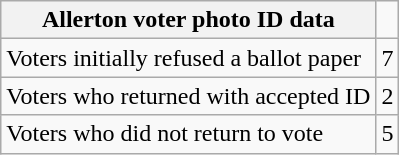<table class="wikitable">
<tr>
<th>Allerton voter photo ID data</th>
</tr>
<tr>
<td style="text-align:left">Voters initially refused a ballot paper</td>
<td style="text-align:center">7</td>
</tr>
<tr>
<td style="text-align:left">Voters who returned with accepted ID</td>
<td style="text-align:center">2</td>
</tr>
<tr>
<td style="text-align:left">Voters who did not return to vote</td>
<td style="text-align:center">5</td>
</tr>
</table>
